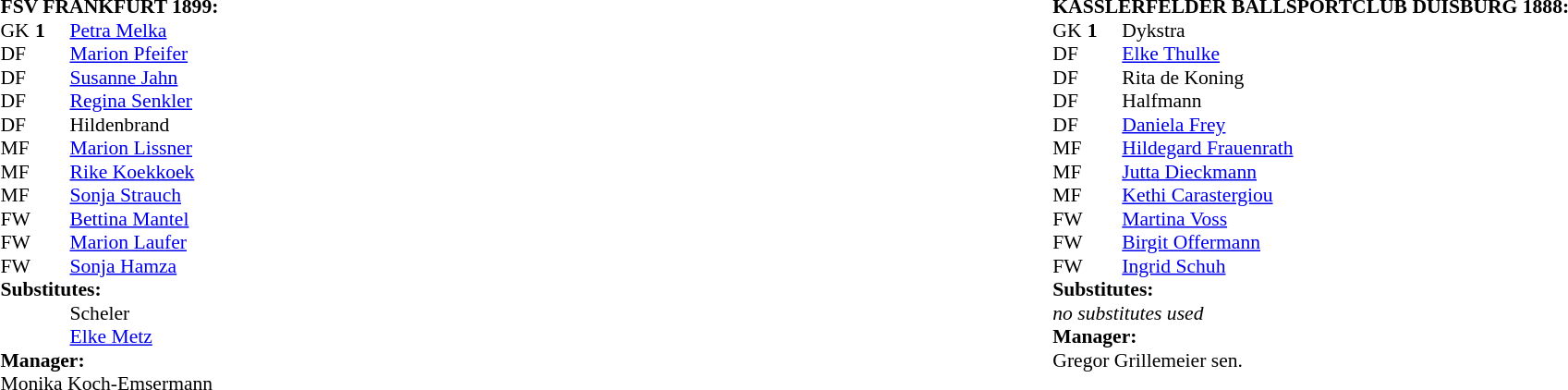<table width="100%">
<tr>
<td valign="top" width="50%"><br><table style="font-size: 90%" cellspacing="0" cellpadding="0">
<tr>
<td colspan="4"><strong>FSV FRANKFURT 1899:</strong></td>
</tr>
<tr>
<th width="25"></th>
<th width="25"></th>
</tr>
<tr>
<td>GK</td>
<td><strong>1</strong></td>
<td> <a href='#'>Petra Melka</a></td>
</tr>
<tr>
<td>DF</td>
<td><strong></strong></td>
<td> <a href='#'>Marion Pfeifer</a></td>
</tr>
<tr>
<td>DF</td>
<td><strong></strong></td>
<td> <a href='#'>Susanne Jahn</a></td>
</tr>
<tr>
<td>DF</td>
<td><strong></strong></td>
<td> <a href='#'>Regina Senkler</a></td>
<td></td>
<td></td>
</tr>
<tr>
<td>DF</td>
<td><strong></strong></td>
<td> Hildenbrand</td>
</tr>
<tr>
<td>MF</td>
<td><strong></strong></td>
<td> <a href='#'>Marion Lissner</a></td>
</tr>
<tr>
<td>MF</td>
<td><strong></strong></td>
<td> <a href='#'>Rike Koekkoek</a></td>
</tr>
<tr>
<td>MF</td>
<td><strong></strong></td>
<td> <a href='#'>Sonja Strauch</a></td>
</tr>
<tr>
<td>FW</td>
<td><strong></strong></td>
<td> <a href='#'>Bettina Mantel</a></td>
</tr>
<tr>
<td>FW</td>
<td><strong></strong></td>
<td> <a href='#'>Marion Laufer</a></td>
<td></td>
<td></td>
</tr>
<tr>
<td>FW</td>
<td><strong></strong></td>
<td> <a href='#'>Sonja Hamza</a></td>
</tr>
<tr>
<td colspan=3><strong>Substitutes:</strong></td>
</tr>
<tr>
<td></td>
<td><strong></strong></td>
<td> Scheler</td>
<td></td>
<td></td>
</tr>
<tr>
<td></td>
<td><strong></strong></td>
<td> <a href='#'>Elke Metz</a></td>
<td></td>
<td></td>
</tr>
<tr>
<td colspan=3><strong>Manager:</strong></td>
</tr>
<tr>
<td colspan=4> Monika Koch-Emsermann</td>
</tr>
</table>
</td>
<td></td>
<td valign="top" width="50%"><br><table style="font-size: 90%" cellspacing="0" cellpadding="0" align="center">
<tr>
<td colspan="4"><strong>KASSLERFELDER BALLSPORTCLUB DUISBURG 1888:</strong></td>
</tr>
<tr>
<th width="25"></th>
<th width="25"></th>
</tr>
<tr>
<td>GK</td>
<td><strong>1</strong></td>
<td> Dykstra</td>
</tr>
<tr>
<td>DF</td>
<td><strong></strong></td>
<td> <a href='#'>Elke Thulke</a></td>
</tr>
<tr>
<td>DF</td>
<td><strong></strong></td>
<td> Rita de Koning</td>
</tr>
<tr>
<td>DF</td>
<td><strong></strong></td>
<td> Halfmann</td>
</tr>
<tr>
<td>DF</td>
<td><strong></strong></td>
<td> <a href='#'>Daniela Frey</a></td>
</tr>
<tr>
<td>MF</td>
<td><strong></strong></td>
<td> <a href='#'>Hildegard Frauenrath</a></td>
</tr>
<tr>
<td>MF</td>
<td><strong></strong></td>
<td> <a href='#'>Jutta Dieckmann</a></td>
</tr>
<tr>
<td>MF</td>
<td><strong></strong></td>
<td> <a href='#'>Kethi Carastergiou</a></td>
</tr>
<tr>
<td>FW</td>
<td><strong></strong></td>
<td> <a href='#'>Martina Voss</a></td>
</tr>
<tr>
<td>FW</td>
<td><strong></strong></td>
<td> <a href='#'>Birgit Offermann</a></td>
</tr>
<tr>
<td>FW</td>
<td><strong></strong></td>
<td> <a href='#'>Ingrid Schuh</a></td>
</tr>
<tr>
<td colspan=3><strong>Substitutes:</strong></td>
</tr>
<tr>
<td colspan=5><em>no substitutes used</em></td>
</tr>
<tr>
<td colspan=3><strong>Manager:</strong></td>
</tr>
<tr>
<td colspan=4> Gregor Grillemeier sen.</td>
</tr>
</table>
</td>
</tr>
</table>
